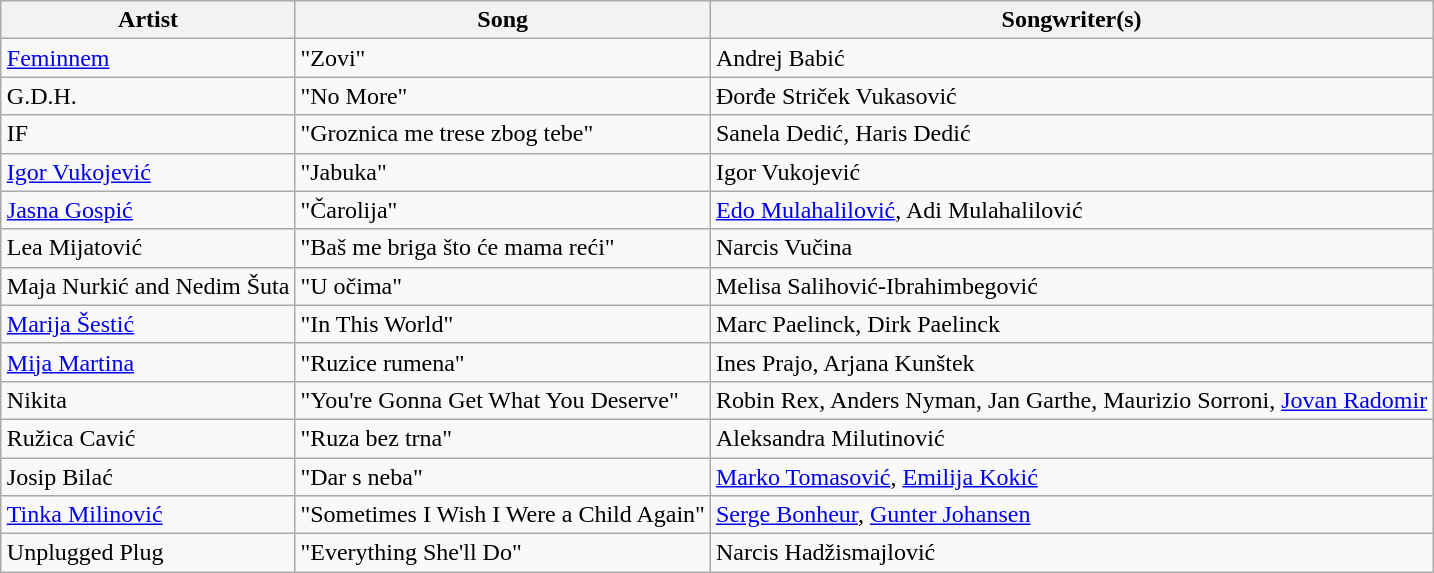<table class="sortable wikitable" style="margin: 1em auto 1em auto; text-align:left">
<tr>
<th>Artist</th>
<th>Song</th>
<th>Songwriter(s)</th>
</tr>
<tr>
<td><a href='#'>Feminnem</a></td>
<td>"Zovi"</td>
<td>Andrej Babić</td>
</tr>
<tr>
<td>G.D.H.</td>
<td>"No More"</td>
<td>Đorđe Striček Vukasović</td>
</tr>
<tr>
<td>IF</td>
<td>"Groznica me trese zbog tebe"</td>
<td>Sanela Dedić, Haris Dedić</td>
</tr>
<tr>
<td><a href='#'>Igor Vukojević</a></td>
<td>"Jabuka"</td>
<td>Igor Vukojević</td>
</tr>
<tr>
<td><a href='#'>Jasna Gospić</a></td>
<td>"Čarolija"</td>
<td><a href='#'>Edo Mulahalilović</a>, Adi Mulahalilović</td>
</tr>
<tr>
<td>Lea Mijatović</td>
<td>"Baš me briga što će mama reći"</td>
<td>Narcis Vučina</td>
</tr>
<tr>
<td>Maja Nurkić and Nedim Šuta</td>
<td>"U očima"</td>
<td>Melisa Salihović-Ibrahimbegović</td>
</tr>
<tr>
<td><a href='#'>Marija Šestić</a></td>
<td>"In This World"</td>
<td>Marc Paelinck, Dirk Paelinck</td>
</tr>
<tr>
<td><a href='#'>Mija Martina</a></td>
<td>"Ruzice rumena"</td>
<td>Ines Prajo, Arjana Kunštek</td>
</tr>
<tr>
<td>Nikita</td>
<td>"You're Gonna Get What You Deserve"</td>
<td>Robin Rex, Anders Nyman, Jan Garthe, Maurizio Sorroni, <a href='#'>Jovan Radomir</a></td>
</tr>
<tr>
<td>Ružica Cavić</td>
<td>"Ruza bez trna"</td>
<td>Aleksandra Milutinović</td>
</tr>
<tr>
<td>Josip Bilać</td>
<td>"Dar s neba"</td>
<td><a href='#'>Marko Tomasović</a>, <a href='#'>Emilija Kokić</a></td>
</tr>
<tr>
<td><a href='#'>Tinka Milinović</a></td>
<td>"Sometimes I Wish I Were a Child Again"</td>
<td><a href='#'>Serge Bonheur</a>, <a href='#'>Gunter Johansen</a></td>
</tr>
<tr>
<td>Unplugged Plug</td>
<td>"Everything She'll Do"</td>
<td>Narcis Hadžismajlović</td>
</tr>
</table>
